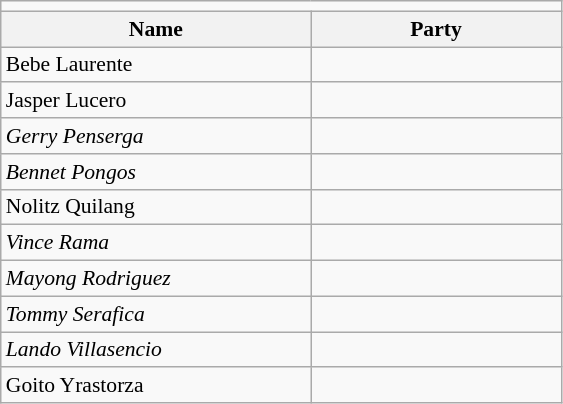<table class=wikitable style="font-size:90%">
<tr>
<td colspan=4 bgcolor=></td>
</tr>
<tr>
<th width=200px>Name</th>
<th colspan=2 width=160px>Party</th>
</tr>
<tr>
<td>Bebe Laurente</td>
<td></td>
</tr>
<tr>
<td>Jasper Lucero</td>
<td></td>
</tr>
<tr>
<td><em>Gerry Penserga</em></td>
<td></td>
</tr>
<tr>
<td><em>Bennet Pongos</em></td>
<td></td>
</tr>
<tr>
<td>Nolitz Quilang</td>
<td></td>
</tr>
<tr>
<td><em>Vince Rama</em></td>
<td></td>
</tr>
<tr>
<td><em>Mayong Rodriguez</em></td>
<td></td>
</tr>
<tr>
<td><em>Tommy Serafica</em></td>
<td></td>
</tr>
<tr>
<td><em>Lando Villasencio</em></td>
<td></td>
</tr>
<tr>
<td>Goito Yrastorza</td>
<td></td>
</tr>
</table>
